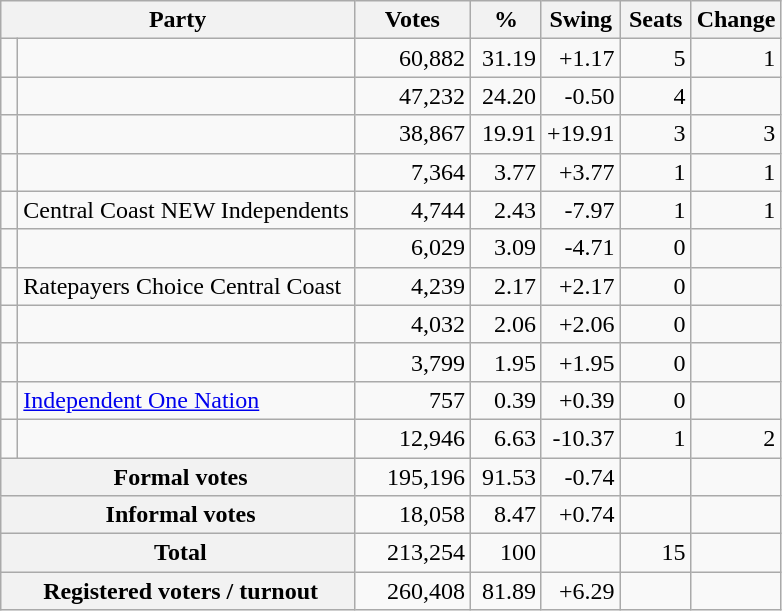<table class="wikitable" style="text-align:right; margin-bottom:0">
<tr>
<th style="width:10px" colspan=3>Party</th>
<th style="width:70px;">Votes</th>
<th style="width:40px;">%</th>
<th style="width:40px;">Swing</th>
<th style="width:40px;">Seats</th>
<th style="width:40px;">Change</th>
</tr>
<tr>
<td> </td>
<td style="text-align:left;" colspan="2"></td>
<td>60,882</td>
<td>31.19</td>
<td>+1.17</td>
<td>5</td>
<td> 1</td>
</tr>
<tr>
<td> </td>
<td style="text-align:left;" colspan="2"></td>
<td>47,232</td>
<td>24.20</td>
<td>-0.50</td>
<td>4</td>
<td></td>
</tr>
<tr>
<td> </td>
<td style="text-align:left;" colspan="2"></td>
<td>38,867</td>
<td>19.91</td>
<td>+19.91</td>
<td>3</td>
<td> 3</td>
</tr>
<tr>
<td> </td>
<td style="text-align:left;" colspan="2"></td>
<td>7,364</td>
<td>3.77</td>
<td>+3.77</td>
<td>1</td>
<td> 1</td>
</tr>
<tr>
<td> </td>
<td style="text-align:left;" colspan="2">Central Coast NEW Independents</td>
<td>4,744</td>
<td>2.43</td>
<td>-7.97</td>
<td>1</td>
<td> 1</td>
</tr>
<tr>
<td> </td>
<td style="text-align:left;" colspan="2"></td>
<td>6,029</td>
<td>3.09</td>
<td>-4.71</td>
<td>0</td>
<td></td>
</tr>
<tr>
<td> </td>
<td style="text-align:left;" colspan="2">Ratepayers Choice Central Coast</td>
<td>4,239</td>
<td>2.17</td>
<td>+2.17</td>
<td>0</td>
<td></td>
</tr>
<tr>
<td> </td>
<td style="text-align:left;" colspan="2"></td>
<td>4,032</td>
<td>2.06</td>
<td>+2.06</td>
<td>0</td>
<td></td>
</tr>
<tr>
<td> </td>
<td style="text-align:left;" colspan="2"></td>
<td>3,799</td>
<td>1.95</td>
<td>+1.95</td>
<td>0</td>
<td></td>
</tr>
<tr>
<td> </td>
<td style="text-align:left;" colspan="2"><a href='#'>Independent One Nation</a></td>
<td>757</td>
<td>0.39</td>
<td>+0.39</td>
<td>0</td>
<td></td>
</tr>
<tr>
<td> </td>
<td style="text-align:left;" colspan="2"></td>
<td>12,946</td>
<td>6.63</td>
<td>-10.37</td>
<td>1</td>
<td> 2</td>
</tr>
<tr>
<th colspan="3" rowspan="1"> Formal votes</th>
<td>195,196</td>
<td>91.53</td>
<td>-0.74</td>
<td></td>
<td></td>
</tr>
<tr>
<th colspan="3" rowspan="1"> Informal votes</th>
<td>18,058</td>
<td>8.47</td>
<td>+0.74</td>
<td></td>
<td></td>
</tr>
<tr>
<th colspan="3" rowspan="1"> <strong>Total </strong></th>
<td>213,254</td>
<td>100</td>
<td></td>
<td>15</td>
<td></td>
</tr>
<tr>
<th colspan="3" rowspan="1"> Registered voters / turnout</th>
<td>260,408</td>
<td>81.89</td>
<td>+6.29</td>
<td></td>
<td></td>
</tr>
</table>
